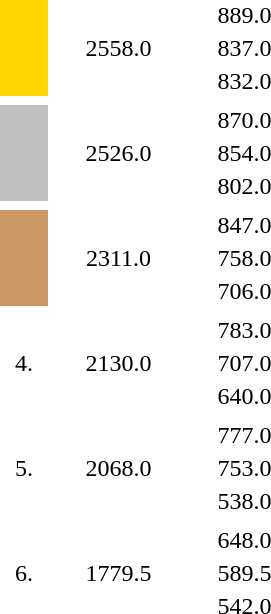<table style="text-align:center">
<tr>
<td width=30 bgcolor=gold rowspan=3></td>
<td align=left></td>
<td rowspan=3 width=80>2558.0</td>
<td width=80>889.0</td>
</tr>
<tr>
<td align=left></td>
<td>837.0</td>
</tr>
<tr>
<td align=left></td>
<td>832.0</td>
</tr>
<tr>
<td colspan=4></td>
</tr>
<tr>
<td bgcolor=silver rowspan=3></td>
<td align=left></td>
<td rowspan=3>2526.0</td>
<td>870.0</td>
</tr>
<tr>
<td align=left></td>
<td>854.0</td>
</tr>
<tr>
<td align=left></td>
<td>802.0</td>
</tr>
<tr>
<td colspan=4></td>
</tr>
<tr>
<td bgcolor=cc9966 rowspan=3></td>
<td align=left></td>
<td rowspan=3>2311.0</td>
<td>847.0</td>
</tr>
<tr>
<td align=left></td>
<td>758.0</td>
</tr>
<tr>
<td align=left></td>
<td>706.0</td>
</tr>
<tr>
<td colspan=4></td>
</tr>
<tr>
<td rowspan=3>4.</td>
<td align=left></td>
<td rowspan=3>2130.0</td>
<td>783.0</td>
</tr>
<tr>
<td align=left></td>
<td>707.0</td>
</tr>
<tr>
<td align=left></td>
<td>640.0</td>
</tr>
<tr>
<td colspan=4></td>
</tr>
<tr>
<td rowspan=3>5.</td>
<td align=left></td>
<td rowspan=3>2068.0</td>
<td>777.0</td>
</tr>
<tr>
<td align=left></td>
<td>753.0</td>
</tr>
<tr>
<td align=left></td>
<td>538.0</td>
</tr>
<tr>
<td colspan=4></td>
</tr>
<tr>
<td rowspan=3>6.</td>
<td align=left></td>
<td rowspan=3>1779.5</td>
<td>648.0</td>
</tr>
<tr>
<td align=left></td>
<td>589.5</td>
</tr>
<tr>
<td align=left></td>
<td>542.0</td>
</tr>
</table>
